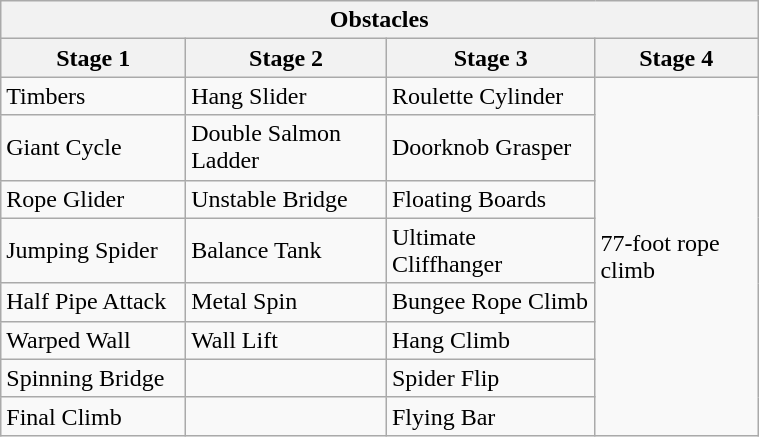<table class="wikitable" style="width:40%; text-align=center;">
<tr>
<th colspan="4">Obstacles</th>
</tr>
<tr>
<th>Stage 1</th>
<th>Stage 2</th>
<th>Stage 3</th>
<th>Stage 4</th>
</tr>
<tr>
<td style="width:10%;">Timbers</td>
<td style="width:10%;">Hang Slider</td>
<td style="width:10%;">Roulette Cylinder</td>
<td style="width:10%;" rowspan="8">77-foot rope climb</td>
</tr>
<tr>
<td style="width:10%;">Giant Cycle</td>
<td style="width:12%;">Double Salmon Ladder</td>
<td style="width:10%;">Doorknob Grasper</td>
</tr>
<tr>
<td style="width:10%;">Rope Glider</td>
<td style="width:10%;">Unstable Bridge</td>
<td style="width:10%;">Floating Boards</td>
</tr>
<tr>
<td style="width:10%;">Jumping Spider</td>
<td style="width:10%;">Balance Tank</td>
<td style="width:10%;">Ultimate Cliffhanger</td>
</tr>
<tr>
<td style="width:10%;">Half Pipe Attack</td>
<td style="width:10%;">Metal Spin</td>
<td style="width:10%;">Bungee Rope Climb</td>
</tr>
<tr>
<td style="width:10%;">Warped Wall</td>
<td style="width:10%;">Wall Lift</td>
<td style="width:10%;">Hang Climb</td>
</tr>
<tr>
<td style="width:10%;">Spinning Bridge</td>
<td></td>
<td style="width:10%;">Spider Flip</td>
</tr>
<tr>
<td style="width:10%;">Final Climb</td>
<td></td>
<td style="width:10%;">Flying Bar</td>
</tr>
</table>
